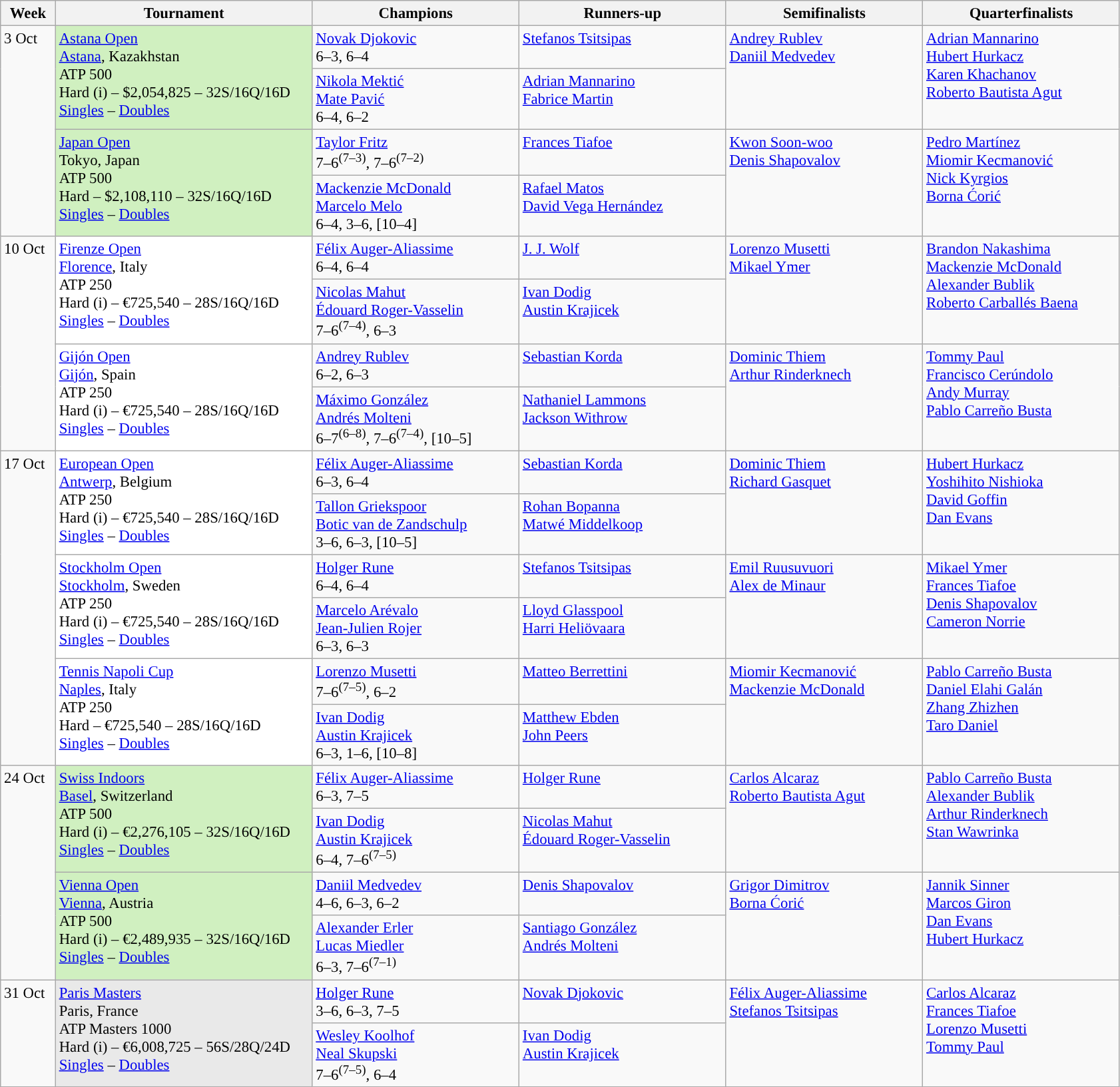<table class=wikitable style=font-size:95%>
<tr>
<th style="width:48px;">Week</th>
<th style="width:250px;">Tournament</th>
<th style="width:200px;">Champions</th>
<th style="width:200px;">Runners-up</th>
<th style="width:190px;">Semifinalists</th>
<th style="width:190px;">Quarterfinalists</th>
</tr>
<tr valign=top>
<td rowspan=4>3 Oct</td>
<td rowspan=2 style="background:#d0f0c0;"><a href='#'>Astana Open</a> <br> <a href='#'>Astana</a>, Kazakhstan <br> ATP 500 <br> Hard (i) – $2,054,825 – 32S/16Q/16D <br> <a href='#'>Singles</a> – <a href='#'>Doubles</a></td>
<td> <a href='#'>Novak Djokovic</a> <br> 6–3, 6–4</td>
<td> <a href='#'>Stefanos Tsitsipas</a></td>
<td rowspan=2> <a href='#'>Andrey Rublev</a> <br>  <a href='#'>Daniil Medvedev</a></td>
<td rowspan=2> <a href='#'>Adrian Mannarino</a> <br>  <a href='#'>Hubert Hurkacz</a> <br>  <a href='#'>Karen Khachanov</a> <br>  <a href='#'>Roberto Bautista Agut</a></td>
</tr>
<tr valign=top>
<td> <a href='#'>Nikola Mektić</a> <br> <a href='#'>Mate Pavić</a> <br> 6–4, 6–2</td>
<td> <a href='#'>Adrian Mannarino</a> <br> <a href='#'>Fabrice Martin</a></td>
</tr>
<tr valign=top>
<td rowspan=2 style="background:#d0f0c0;"><a href='#'>Japan Open</a> <br> Tokyo, Japan <br> ATP 500 <br> Hard – $2,108,110 – 32S/16Q/16D <br> <a href='#'>Singles</a> – <a href='#'>Doubles</a></td>
<td> <a href='#'>Taylor Fritz</a><br>7–6<sup>(7–3)</sup>, 7–6<sup>(7–2)</sup></td>
<td> <a href='#'>Frances Tiafoe</a></td>
<td rowspan=2> <a href='#'>Kwon Soon-woo</a> <br>   <a href='#'>Denis Shapovalov</a></td>
<td rowspan=2> <a href='#'>Pedro Martínez</a> <br>  <a href='#'>Miomir Kecmanović</a> <br>  <a href='#'>Nick Kyrgios</a> <br>  <a href='#'>Borna Ćorić</a></td>
</tr>
<tr valign=top>
<td> <a href='#'>Mackenzie McDonald</a> <br> <a href='#'>Marcelo Melo</a> <br> 6–4, 3–6, [10–4]</td>
<td> <a href='#'>Rafael Matos</a> <br> <a href='#'>David Vega Hernández</a></td>
</tr>
<tr valign=top>
<td rowspan=4>10 Oct</td>
<td rowspan=2 style="background:#fff;"><a href='#'>Firenze Open</a> <br> <a href='#'>Florence</a>, Italy <br> ATP 250 <br> Hard (i) – €725,540 – 28S/16Q/16D <br> <a href='#'>Singles</a> – <a href='#'>Doubles</a></td>
<td> <a href='#'>Félix Auger-Aliassime</a> <br> 6–4, 6–4</td>
<td> <a href='#'>J. J. Wolf</a></td>
<td rowspan=2> <a href='#'>Lorenzo Musetti</a> <br>  <a href='#'>Mikael Ymer</a></td>
<td rowspan=2> <a href='#'>Brandon Nakashima</a> <br>  <a href='#'>Mackenzie McDonald</a> <br>  <a href='#'>Alexander Bublik</a> <br>  <a href='#'>Roberto Carballés Baena</a></td>
</tr>
<tr valign=top>
<td> <a href='#'>Nicolas Mahut</a> <br> <a href='#'>Édouard Roger-Vasselin</a> <br> 7–6<sup>(7–4)</sup>, 6–3</td>
<td> <a href='#'>Ivan Dodig</a> <br> <a href='#'>Austin Krajicek</a></td>
</tr>
<tr valign=top>
<td rowspan=2 style="background:#fff;"><a href='#'>Gijón Open</a> <br> <a href='#'>Gijón</a>, Spain <br> ATP 250 <br> Hard (i) – €725,540 – 28S/16Q/16D <br> <a href='#'>Singles</a> – <a href='#'>Doubles</a></td>
<td> <a href='#'>Andrey Rublev</a> <br> 6–2, 6–3</td>
<td> <a href='#'>Sebastian Korda</a></td>
<td rowspan=2> <a href='#'>Dominic Thiem</a> <br>  <a href='#'>Arthur Rinderknech</a></td>
<td rowspan=2> <a href='#'>Tommy Paul</a> <br>  <a href='#'>Francisco Cerúndolo</a> <br>  <a href='#'>Andy Murray</a> <br>  <a href='#'>Pablo Carreño Busta</a></td>
</tr>
<tr valign=top>
<td> <a href='#'>Máximo González</a> <br> <a href='#'>Andrés Molteni</a> <br> 6–7<sup>(6–8)</sup>, 7–6<sup>(7–4)</sup>, [10–5]</td>
<td> <a href='#'>Nathaniel Lammons</a> <br> <a href='#'>Jackson Withrow</a></td>
</tr>
<tr valign=top>
<td rowspan=6>17 Oct</td>
<td rowspan=2 style="background:#fff;"><a href='#'>European Open</a> <br> <a href='#'>Antwerp</a>, Belgium <br> ATP 250 <br> Hard (i) – €725,540 – 28S/16Q/16D <br> <a href='#'>Singles</a> – <a href='#'>Doubles</a></td>
<td> <a href='#'>Félix Auger-Aliassime</a> <br> 6–3, 6–4</td>
<td> <a href='#'>Sebastian Korda</a></td>
<td rowspan=2> <a href='#'>Dominic Thiem</a> <br>  <a href='#'>Richard Gasquet</a></td>
<td rowspan=2> <a href='#'>Hubert Hurkacz</a> <br>  <a href='#'>Yoshihito Nishioka</a> <br>   <a href='#'>David Goffin</a> <br>  <a href='#'>Dan Evans</a></td>
</tr>
<tr valign=top>
<td> <a href='#'>Tallon Griekspoor</a> <br> <a href='#'>Botic van de Zandschulp</a>  <br> 3–6, 6–3, [10–5]</td>
<td> <a href='#'>Rohan Bopanna</a> <br> <a href='#'>Matwé Middelkoop</a></td>
</tr>
<tr valign=top>
<td rowspan=2 style="background:#fff;"><a href='#'>Stockholm Open</a> <br> <a href='#'>Stockholm</a>, Sweden <br> ATP 250 <br> Hard (i) – €725,540 – 28S/16Q/16D <br> <a href='#'>Singles</a> – <a href='#'>Doubles</a></td>
<td> <a href='#'>Holger Rune</a> <br> 6–4, 6–4</td>
<td> <a href='#'>Stefanos Tsitsipas</a></td>
<td rowspan=2> <a href='#'>Emil Ruusuvuori</a> <br>  <a href='#'>Alex de Minaur</a></td>
<td rowspan=2> <a href='#'>Mikael Ymer</a> <br>  <a href='#'>Frances Tiafoe</a> <br>  <a href='#'>Denis Shapovalov</a> <br>  <a href='#'>Cameron Norrie</a></td>
</tr>
<tr style="vertical-align:top">
<td> <a href='#'>Marcelo Arévalo</a> <br> <a href='#'>Jean-Julien Rojer</a>  <br> 6–3, 6–3</td>
<td> <a href='#'>Lloyd Glasspool</a> <br> <a href='#'>Harri Heliövaara</a></td>
</tr>
<tr valign=top>
<td rowspan=2 style="background:#fff;"><a href='#'>Tennis Napoli Cup</a> <br> <a href='#'>Naples</a>, Italy <br> ATP 250 <br> Hard – €725,540 – 28S/16Q/16D <br> <a href='#'>Singles</a> – <a href='#'>Doubles</a></td>
<td> <a href='#'>Lorenzo Musetti</a> <br> 7–6<sup>(7–5)</sup>, 6–2</td>
<td> <a href='#'>Matteo Berrettini</a></td>
<td rowspan=2> <a href='#'>Miomir Kecmanović</a> <br>  <a href='#'>Mackenzie McDonald</a></td>
<td rowspan=2> <a href='#'>Pablo Carreño Busta</a> <br>  <a href='#'>Daniel Elahi Galán</a><br>  <a href='#'>Zhang Zhizhen</a><br>  <a href='#'>Taro Daniel</a></td>
</tr>
<tr style="vertical-align:top">
<td> <a href='#'>Ivan Dodig</a> <br> <a href='#'>Austin Krajicek</a> <br> 6–3, 1–6, [10–8]</td>
<td> <a href='#'>Matthew Ebden</a> <br> <a href='#'>John Peers</a></td>
</tr>
<tr valign=top>
<td rowspan=4>24 Oct</td>
<td rowspan=2 style="background:#d0f0c0;"><a href='#'>Swiss Indoors</a> <br> <a href='#'>Basel</a>, Switzerland <br> ATP 500 <br> Hard (i) – €2,276,105 – 32S/16Q/16D <br> <a href='#'>Singles</a> – <a href='#'>Doubles</a></td>
<td> <a href='#'>Félix Auger-Aliassime</a> <br> 6–3, 7–5</td>
<td> <a href='#'>Holger Rune</a></td>
<td rowspan=2> <a href='#'>Carlos Alcaraz</a> <br>  <a href='#'>Roberto Bautista Agut</a></td>
<td rowspan=2> <a href='#'>Pablo Carreño Busta</a> <br>  <a href='#'>Alexander Bublik</a> <br>  <a href='#'>Arthur Rinderknech</a> <br>  <a href='#'>Stan Wawrinka</a></td>
</tr>
<tr style="vertical-align:top">
<td> <a href='#'>Ivan Dodig</a> <br> <a href='#'>Austin Krajicek</a> <br> 6–4, 7–6<sup>(7–5)</sup></td>
<td> <a href='#'>Nicolas Mahut</a> <br> <a href='#'>Édouard Roger-Vasselin</a></td>
</tr>
<tr valign=top>
<td rowspan=2 style="background:#d0f0c0;"><a href='#'>Vienna Open</a> <br> <a href='#'>Vienna</a>, Austria <br> ATP 500 <br> Hard (i) – €2,489,935 – 32S/16Q/16D <br> <a href='#'>Singles</a> – <a href='#'>Doubles</a></td>
<td> <a href='#'>Daniil Medvedev</a> <br> 4–6, 6–3, 6–2</td>
<td> <a href='#'>Denis Shapovalov</a></td>
<td rowspan=2> <a href='#'>Grigor Dimitrov</a> <br>  <a href='#'>Borna Ćorić</a></td>
<td rowspan=2> <a href='#'>Jannik Sinner</a> <br>  <a href='#'>Marcos Giron</a> <br>  <a href='#'>Dan Evans</a> <br>  <a href='#'>Hubert Hurkacz</a></td>
</tr>
<tr valign=top>
<td> <a href='#'>Alexander Erler</a> <br> <a href='#'>Lucas Miedler</a> <br> 6–3, 7–6<sup>(7–1)</sup></td>
<td> <a href='#'>Santiago González</a> <br> <a href='#'>Andrés Molteni</a></td>
</tr>
<tr valign=top>
<td rowspan=2>31 Oct</td>
<td rowspan=2 style="background:#e9e9e9;"><a href='#'>Paris Masters</a> <br> Paris, France <br> ATP Masters 1000 <br> Hard (i) – €6,008,725 – 56S/28Q/24D <br> <a href='#'>Singles</a> – <a href='#'>Doubles</a></td>
<td> <a href='#'>Holger Rune</a> <br> 3–6, 6–3, 7–5</td>
<td> <a href='#'>Novak Djokovic</a></td>
<td rowspan=2> <a href='#'>Félix Auger-Aliassime</a><br>   <a href='#'>Stefanos Tsitsipas</a></td>
<td rowspan=2> <a href='#'>Carlos Alcaraz</a> <br>  <a href='#'>Frances Tiafoe</a> <br> <a href='#'>Lorenzo Musetti</a> <br>  <a href='#'>Tommy Paul</a></td>
</tr>
<tr valign=top>
<td> <a href='#'>Wesley Koolhof</a> <br> <a href='#'>Neal Skupski</a> <br>7–6<sup>(7–5)</sup>, 6–4</td>
<td> <a href='#'>Ivan Dodig</a> <br> <a href='#'>Austin Krajicek</a></td>
</tr>
</table>
